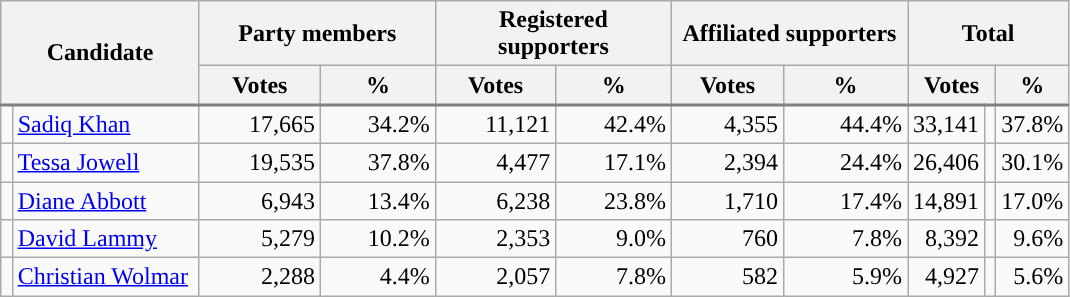<table class="wikitable">
<tr>
<th colspan="2" scope="col" rowspan="2" width="125">Candidate</th>
<th scope="col" colspan="2" width="150">Party members</th>
<th scope="col" colspan="2" width="150">Registered supporters</th>
<th scope="col" colspan="2" width="150">Affiliated supporters</th>
<th scope="col" colspan="3" width="75">Total</th>
</tr>
<tr style="border-bottom: 2px solid gray;">
<th>Votes</th>
<th>%</th>
<th>Votes</th>
<th>%</th>
<th>Votes</th>
<th>%</th>
<th scope="col" colspan="2">Votes</th>
<th>%</th>
</tr>
<tr align="right">
<td style="background-color: "></td>
<td scope="row" align="left"><a href='#'>Sadiq Khan</a></td>
<td>17,665</td>
<td>34.2%</td>
<td>11,121</td>
<td>42.4%</td>
<td>4,355</td>
<td>44.4%</td>
<td>33,141</td>
<td align=center></td>
<td>37.8%</td>
</tr>
<tr align="right">
<td style="background-color: "></td>
<td scope="row" align="left"><a href='#'>Tessa Jowell</a></td>
<td>19,535</td>
<td>37.8%</td>
<td>4,477</td>
<td>17.1%</td>
<td>2,394</td>
<td>24.4%</td>
<td>26,406</td>
<td align=center></td>
<td>30.1%</td>
</tr>
<tr align="right">
<td style="background-color: "></td>
<td scope="row" align="left"><a href='#'>Diane Abbott</a></td>
<td>6,943</td>
<td>13.4%</td>
<td>6,238</td>
<td>23.8%</td>
<td>1,710</td>
<td>17.4%</td>
<td>14,891</td>
<td align=center></td>
<td>17.0%</td>
</tr>
<tr align="right">
<td style="background-color: "></td>
<td scope="row" align="left"><a href='#'>David Lammy</a></td>
<td>5,279</td>
<td>10.2%</td>
<td>2,353</td>
<td>9.0%</td>
<td>760</td>
<td>7.8%</td>
<td>8,392</td>
<td align=center></td>
<td>9.6%</td>
</tr>
<tr align="right">
<td style="background-color: "></td>
<td scope="row" align="left"><a href='#'>Christian Wolmar</a></td>
<td>2,288</td>
<td>4.4%</td>
<td>2,057</td>
<td>7.8%</td>
<td>582</td>
<td>5.9%</td>
<td>4,927</td>
<td align=center></td>
<td>5.6%</td>
</tr>
</table>
